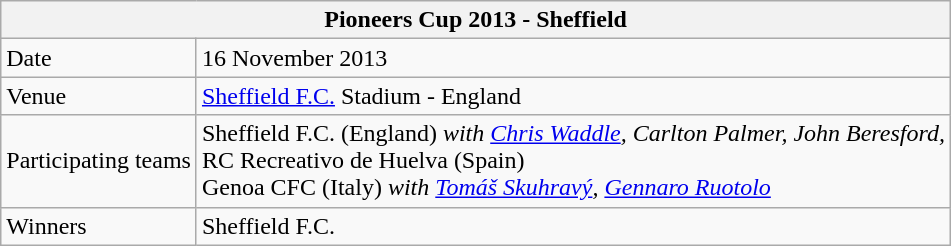<table class="wikitable">
<tr>
<th colspan=2>Pioneers Cup 2013 - Sheffield</th>
</tr>
<tr>
<td>Date</td>
<td>16 November 2013</td>
</tr>
<tr>
<td>Venue</td>
<td><a href='#'>Sheffield F.C.</a> Stadium - England</td>
</tr>
<tr>
<td>Participating teams</td>
<td>Sheffield F.C. (England) <em>with <a href='#'>Chris Waddle</a>, Carlton Palmer, John Beresford,</em><br>RC Recreativo de Huelva (Spain) <br>Genoa CFC (Italy)<em> with <a href='#'>Tomáš Skuhravý</a>, <a href='#'>Gennaro Ruotolo</a></em></td>
</tr>
<tr>
<td>Winners</td>
<td>Sheffield F.C.</td>
</tr>
</table>
